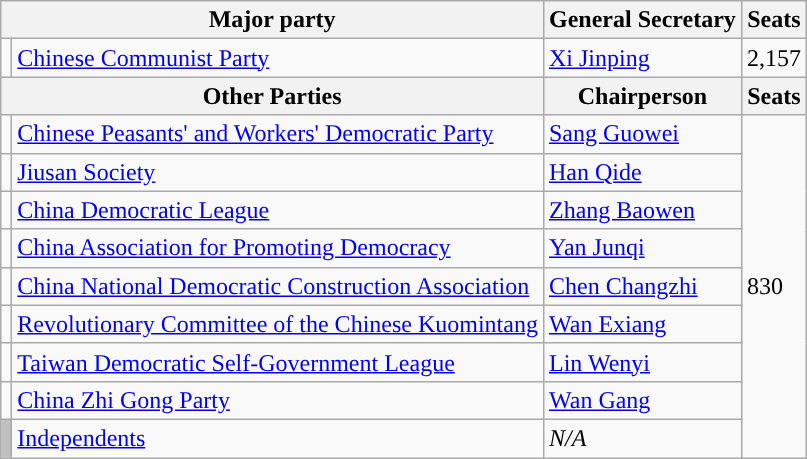<table class="wikitable">
<tr>
<th colspan="2">Major party</th>
<th>General Secretary</th>
<th>Seats</th>
</tr>
<tr>
<td style="background: "></td>
<td><a href='#'>Chinese Communist Party</a></td>
<td><a href='#'>Xi Jinping</a></td>
<td>2,157</td>
</tr>
<tr>
<th colspan="2">Other Parties</th>
<th>Chairperson</th>
<th>Seats</th>
</tr>
<tr>
<td style="background: "></td>
<td><a href='#'>Chinese Peasants' and Workers' Democratic Party</a></td>
<td><a href='#'>Sang Guowei</a></td>
<td rowspan="9">830</td>
</tr>
<tr>
<td style="background: "></td>
<td><a href='#'>Jiusan Society</a></td>
<td><a href='#'>Han Qide</a></td>
</tr>
<tr>
<td style="background: "></td>
<td><a href='#'>China Democratic League</a></td>
<td><a href='#'>Zhang Baowen</a></td>
</tr>
<tr>
<td style="background: "></td>
<td><a href='#'>China Association for Promoting Democracy</a></td>
<td><a href='#'>Yan Junqi</a></td>
</tr>
<tr>
<td style="background: "></td>
<td><a href='#'>China National Democratic Construction Association</a></td>
<td><a href='#'>Chen Changzhi</a></td>
</tr>
<tr>
<td style="background: "></td>
<td><a href='#'>Revolutionary Committee of the Chinese Kuomintang</a></td>
<td><a href='#'>Wan Exiang</a></td>
</tr>
<tr>
<td style="background: "></td>
<td><a href='#'>Taiwan Democratic Self-Government League</a></td>
<td><a href='#'>Lin Wenyi</a></td>
</tr>
<tr>
<td style="background: "></td>
<td><a href='#'>China Zhi Gong Party</a></td>
<td><a href='#'>Wan Gang</a></td>
</tr>
<tr>
<td style="background: #C0C0C0"></td>
<td><a href='#'>Independents</a></td>
<td><em>N/A</em></td>
</tr>
</table>
